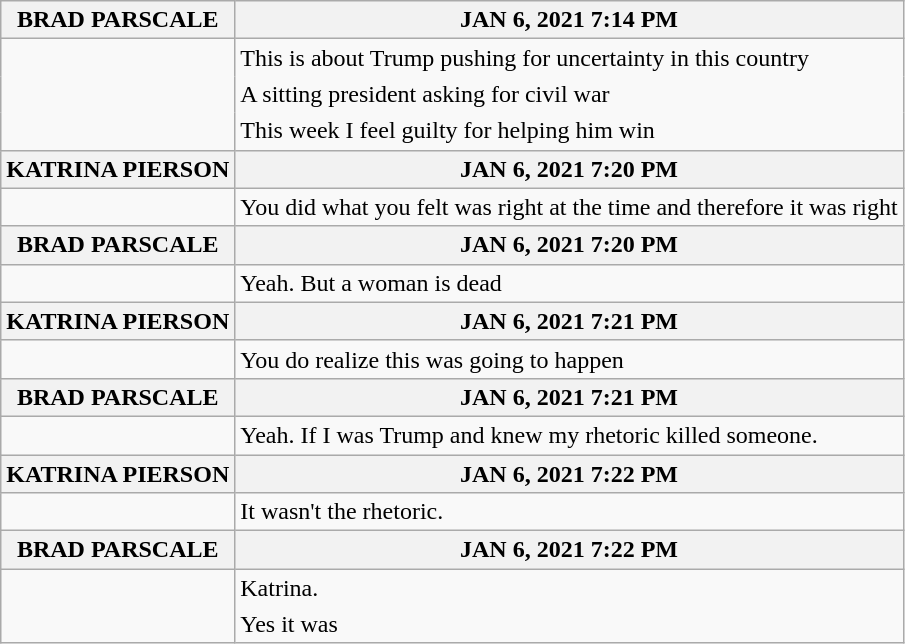<table class = "wikitable">
<tr>
<th>BRAD PARSCALE</th>
<th>JAN 6, 2021 7:14 PM</th>
</tr>
<tr>
<td style="border-style: solid solid none solid;"></td>
<td style="border-style: solid solid none solid;">This is about Trump pushing for uncertainty in this country</td>
</tr>
<tr>
<td style="border-style: none solid none solid;"></td>
<td style="border-style: none solid none solid;">A sitting president asking for civil war</td>
</tr>
<tr>
<td style="border-style: none solid solid solid;"></td>
<td style="border-style: none solid solid solid;">This week I feel guilty for helping him win</td>
</tr>
<tr>
<th>KATRINA PIERSON</th>
<th>JAN 6, 2021 7:20 PM</th>
</tr>
<tr>
<td></td>
<td>You did what you felt was right at the time and therefore it was right</td>
</tr>
<tr>
<th>BRAD PARSCALE</th>
<th>JAN 6, 2021 7:20 PM</th>
</tr>
<tr>
<td></td>
<td>Yeah. But a woman is dead</td>
</tr>
<tr>
<th>KATRINA PIERSON</th>
<th>JAN 6, 2021 7:21 PM</th>
</tr>
<tr>
<td></td>
<td>You do realize this was going to happen</td>
</tr>
<tr>
<th>BRAD PARSCALE</th>
<th>JAN 6, 2021 7:21 PM</th>
</tr>
<tr>
<td></td>
<td>Yeah. If I was Trump and knew my rhetoric killed someone.</td>
</tr>
<tr>
<th>KATRINA PIERSON</th>
<th>JAN 6, 2021 7:22 PM</th>
</tr>
<tr>
<td></td>
<td>It wasn't the rhetoric.</td>
</tr>
<tr>
<th>BRAD PARSCALE</th>
<th>JAN 6, 2021 7:22 PM</th>
</tr>
<tr>
<td style="border-style: solid solid none solid;"></td>
<td style="border-style: solid solid none solid;">Katrina.</td>
</tr>
<tr>
<td style="border-style: none solid solid solid;"></td>
<td style="border-style: none solid solid solid;">Yes it was</td>
</tr>
</table>
